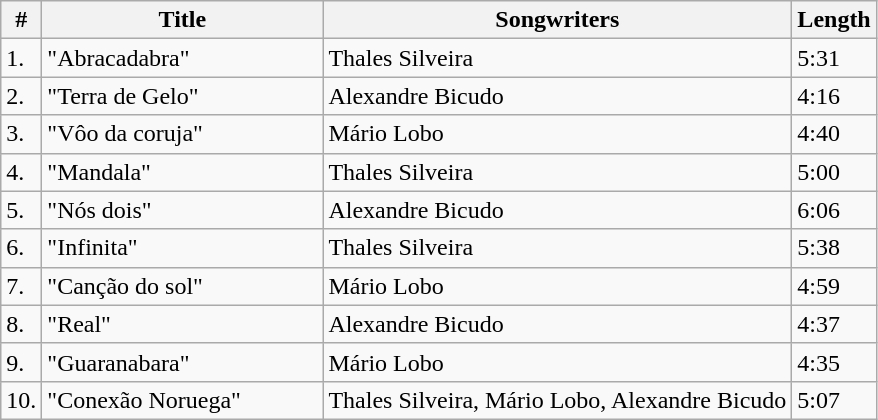<table class="wikitable">
<tr>
<th>#</th>
<th width="180">Title</th>
<th>Songwriters</th>
<th>Length</th>
</tr>
<tr>
<td>1.</td>
<td>"Abracadabra"</td>
<td>Thales Silveira</td>
<td>5:31</td>
</tr>
<tr>
<td>2.</td>
<td>"Terra de Gelo"</td>
<td>Alexandre Bicudo</td>
<td>4:16</td>
</tr>
<tr>
<td>3.</td>
<td>"Vôo da coruja"</td>
<td>Mário Lobo</td>
<td>4:40</td>
</tr>
<tr>
<td>4.</td>
<td>"Mandala"</td>
<td>Thales Silveira</td>
<td>5:00</td>
</tr>
<tr>
<td>5.</td>
<td>"Nós dois"</td>
<td>Alexandre Bicudo</td>
<td>6:06</td>
</tr>
<tr>
<td>6.</td>
<td>"Infinita"</td>
<td>Thales Silveira</td>
<td>5:38</td>
</tr>
<tr>
<td>7.</td>
<td>"Canção do sol"</td>
<td>Mário Lobo</td>
<td>4:59</td>
</tr>
<tr>
<td>8.</td>
<td>"Real"</td>
<td>Alexandre Bicudo</td>
<td>4:37</td>
</tr>
<tr>
<td>9.</td>
<td>"Guaranabara"</td>
<td>Mário Lobo</td>
<td>4:35</td>
</tr>
<tr>
<td>10.</td>
<td>"Conexão Noruega"</td>
<td>Thales Silveira, Mário Lobo, Alexandre Bicudo</td>
<td>5:07</td>
</tr>
</table>
